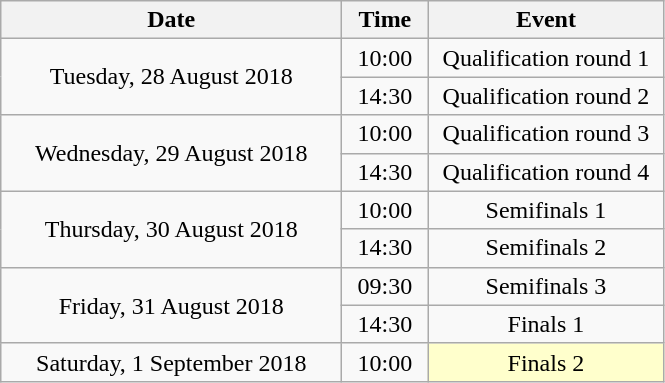<table class = "wikitable" style="text-align:center;">
<tr>
<th width=220>Date</th>
<th width=50>Time</th>
<th width=150>Event</th>
</tr>
<tr>
<td rowspan=2>Tuesday, 28 August 2018</td>
<td>10:00</td>
<td>Qualification round 1</td>
</tr>
<tr>
<td>14:30</td>
<td>Qualification round 2</td>
</tr>
<tr>
<td rowspan=2>Wednesday, 29 August 2018</td>
<td>10:00</td>
<td>Qualification round 3</td>
</tr>
<tr>
<td>14:30</td>
<td>Qualification round 4</td>
</tr>
<tr>
<td rowspan=2>Thursday, 30 August 2018</td>
<td>10:00</td>
<td>Semifinals 1</td>
</tr>
<tr>
<td>14:30</td>
<td>Semifinals 2</td>
</tr>
<tr>
<td rowspan=2>Friday, 31 August 2018</td>
<td>09:30</td>
<td>Semifinals 3</td>
</tr>
<tr>
<td>14:30</td>
<td>Finals 1</td>
</tr>
<tr>
<td>Saturday, 1 September 2018</td>
<td>10:00</td>
<td bgcolor="ffffcc">Finals 2</td>
</tr>
</table>
